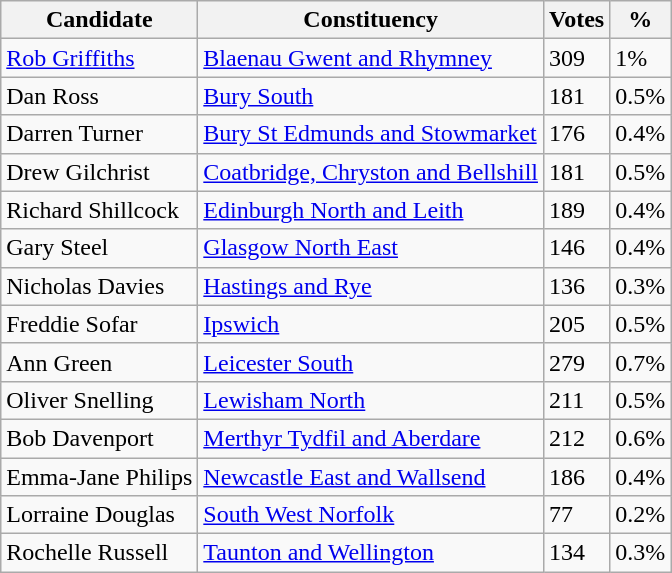<table class="wikitable">
<tr>
<th>Candidate</th>
<th>Constituency</th>
<th>Votes</th>
<th>%</th>
</tr>
<tr>
<td><a href='#'>Rob Griffiths</a></td>
<td><a href='#'>Blaenau Gwent and Rhymney</a></td>
<td>309</td>
<td>1%</td>
</tr>
<tr>
<td>Dan Ross</td>
<td><a href='#'>Bury South</a></td>
<td>181</td>
<td>0.5%</td>
</tr>
<tr>
<td>Darren Turner</td>
<td><a href='#'>Bury St Edmunds and Stowmarket</a></td>
<td>176</td>
<td>0.4%</td>
</tr>
<tr>
<td>Drew Gilchrist</td>
<td><a href='#'>Coatbridge, Chryston and Bellshill</a></td>
<td>181</td>
<td>0.5%</td>
</tr>
<tr>
<td>Richard Shillcock</td>
<td><a href='#'>Edinburgh North and Leith</a></td>
<td>189</td>
<td>0.4%</td>
</tr>
<tr>
<td>Gary Steel</td>
<td><a href='#'>Glasgow North East</a></td>
<td>146</td>
<td>0.4%</td>
</tr>
<tr>
<td>Nicholas Davies</td>
<td><a href='#'>Hastings and Rye</a></td>
<td>136</td>
<td>0.3%</td>
</tr>
<tr>
<td>Freddie Sofar</td>
<td><a href='#'>Ipswich</a></td>
<td>205</td>
<td>0.5%</td>
</tr>
<tr>
<td>Ann Green</td>
<td><a href='#'>Leicester South</a></td>
<td>279</td>
<td>0.7%</td>
</tr>
<tr>
<td>Oliver Snelling</td>
<td><a href='#'>Lewisham North</a></td>
<td>211</td>
<td>0.5%</td>
</tr>
<tr>
<td>Bob Davenport</td>
<td><a href='#'>Merthyr Tydfil and Aberdare</a></td>
<td>212</td>
<td>0.6%</td>
</tr>
<tr>
<td>Emma-Jane Philips</td>
<td><a href='#'>Newcastle East and Wallsend</a></td>
<td>186</td>
<td>0.4%</td>
</tr>
<tr>
<td>Lorraine Douglas</td>
<td><a href='#'>South West Norfolk</a></td>
<td>77</td>
<td>0.2%</td>
</tr>
<tr>
<td>Rochelle Russell</td>
<td><a href='#'>Taunton and Wellington</a></td>
<td>134</td>
<td>0.3%</td>
</tr>
</table>
